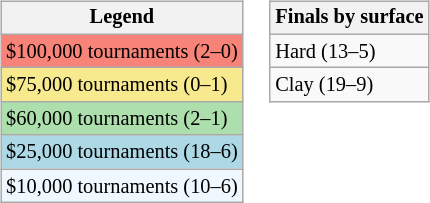<table>
<tr valign=top>
<td><br><table class=wikitable style="font-size:85%">
<tr>
<th>Legend</th>
</tr>
<tr style="background:#f88379;">
<td>$100,000 tournaments (2–0)</td>
</tr>
<tr style="background:#f7e98e;">
<td>$75,000 tournaments (0–1)</td>
</tr>
<tr style="background:#addfad;">
<td>$60,000 tournaments (2–1)</td>
</tr>
<tr style="background:lightblue;">
<td>$25,000 tournaments (18–6)</td>
</tr>
<tr style="background:#f0f8ff;">
<td>$10,000 tournaments (10–6)</td>
</tr>
</table>
</td>
<td><br><table class=wikitable style="font-size:85%">
<tr>
<th>Finals by surface</th>
</tr>
<tr>
<td>Hard (13–5)</td>
</tr>
<tr>
<td>Clay (19–9)</td>
</tr>
</table>
</td>
</tr>
</table>
